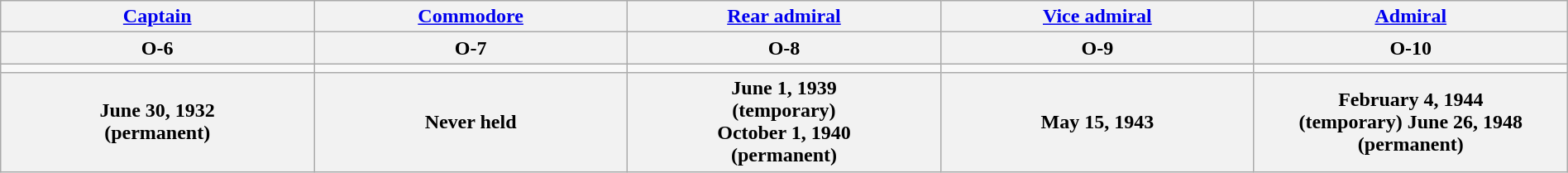<table class="wikitable" width="100%">
<tr>
<th><a href='#'>Captain</a></th>
<th><a href='#'>Commodore</a></th>
<th><a href='#'>Rear admiral</a></th>
<th><a href='#'>Vice admiral</a></th>
<th><a href='#'>Admiral</a></th>
</tr>
<tr>
<th>O-6</th>
<th>O-7</th>
<th>O-8</th>
<th>O-9</th>
<th>O-10</th>
</tr>
<tr>
<td align="center" width="16%"></td>
<td align="center" width="16%"></td>
<td align="center" width="16%"></td>
<td align="center" width="16%"></td>
<td align="center" width="16%"></td>
</tr>
<tr>
<th>June 30, 1932<br>(permanent)</th>
<th>Never held</th>
<th>June 1, 1939<br>(temporary)<br>October 1, 1940<br>(permanent)</th>
<th>May 15, 1943</th>
<th>February 4, 1944<br>(temporary)
June 26, 1948 (permanent)</th>
</tr>
</table>
